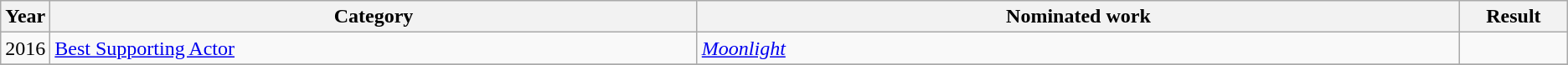<table class=wikitable>
<tr>
<th scope="col" style="width:1em;">Year</th>
<th scope="col" style="width:33em;">Category</th>
<th scope="col" style="width:39em;">Nominated work</th>
<th scope="col" style="width:5em;">Result</th>
</tr>
<tr>
<td>2016</td>
<td><a href='#'>Best Supporting Actor</a></td>
<td><em><a href='#'>Moonlight</a></em></td>
<td></td>
</tr>
<tr>
</tr>
</table>
